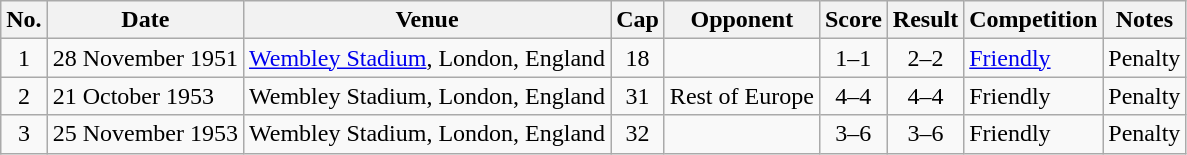<table class="wikitable sortable">
<tr>
<th scope="col">No.</th>
<th scope="col">Date</th>
<th scope="col">Venue</th>
<th scope="col">Cap</th>
<th scope="col">Opponent</th>
<th scope="col">Score</th>
<th scope="col">Result</th>
<th scope="col">Competition</th>
<th scope="col">Notes</th>
</tr>
<tr>
<td align="center">1</td>
<td>28 November 1951</td>
<td><a href='#'>Wembley Stadium</a>, London, England</td>
<td align="center">18</td>
<td></td>
<td align="center">1–1</td>
<td align="center">2–2</td>
<td><a href='#'>Friendly</a></td>
<td>Penalty</td>
</tr>
<tr>
<td align="center">2</td>
<td>21 October 1953</td>
<td>Wembley Stadium, London, England</td>
<td align="center">31</td>
<td>Rest of Europe</td>
<td align="center">4–4</td>
<td align="center">4–4</td>
<td>Friendly</td>
<td>Penalty</td>
</tr>
<tr>
<td align="center">3</td>
<td>25 November 1953</td>
<td>Wembley Stadium, London, England</td>
<td align="center">32</td>
<td></td>
<td align="center">3–6</td>
<td align="center">3–6</td>
<td>Friendly</td>
<td>Penalty</td>
</tr>
</table>
